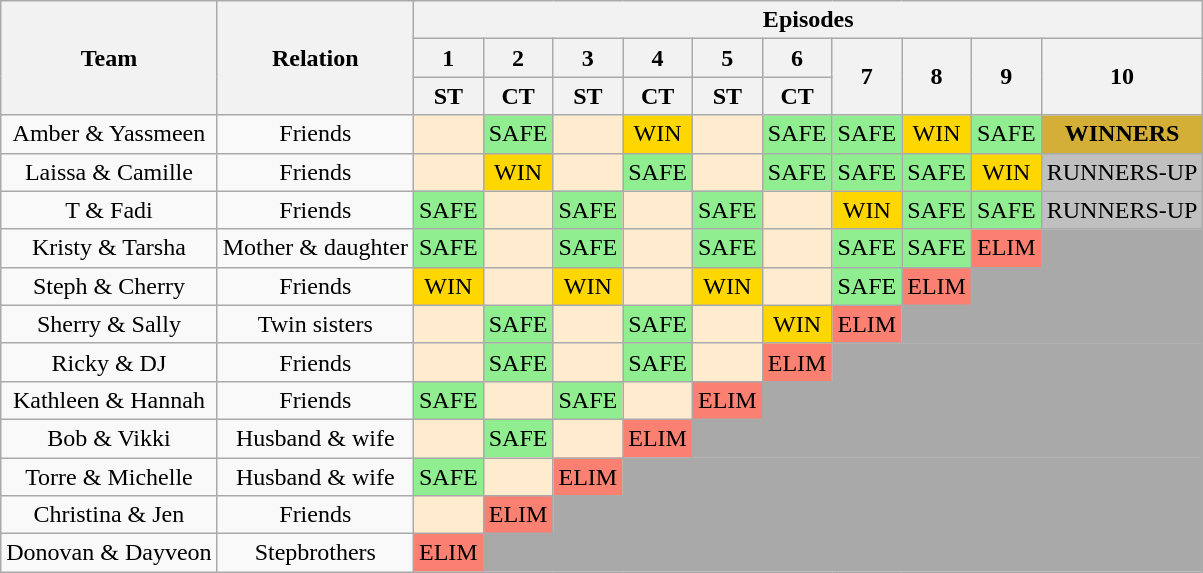<table class="wikitable" style="text-align: center;">
<tr>
<th scope="col" rowspan="3">Team</th>
<th scope="col" rowspan="3">Relation</th>
<th scope="col" colspan="10">Episodes</th>
</tr>
<tr>
<th>1</th>
<th>2</th>
<th>3</th>
<th>4</th>
<th>5</th>
<th>6</th>
<th rowspan="2">7</th>
<th rowspan="2">8</th>
<th rowspan="2">9</th>
<th rowspan="2">10</th>
</tr>
<tr>
<th>ST</th>
<th>CT</th>
<th>ST</th>
<th>CT</th>
<th>ST</th>
<th>CT</th>
</tr>
<tr>
<td>Amber & Yassmeen</td>
<td>Friends</td>
<td bgcolor=#FFEBCD></td>
<td style="background:lightgreen;">SAFE</td>
<td bgcolor=#FFEBCD></td>
<td style="background:gold;">WIN</td>
<td bgcolor=#FFEBCD></td>
<td style="background:lightgreen;">SAFE</td>
<td style="background:lightgreen;">SAFE</td>
<td style="background:gold;">WIN</td>
<td style="background:lightgreen;">SAFE</td>
<td bgcolor=#D4AF37><strong>WINNERS</strong></td>
</tr>
<tr>
<td>Laissa & Camille</td>
<td>Friends</td>
<td bgcolor=#FFEBCD></td>
<td style="background:gold;">WIN</td>
<td bgcolor=#FFEBCD></td>
<td style="background:lightgreen;">SAFE</td>
<td bgcolor=#FFEBCD></td>
<td style="background:lightgreen;">SAFE</td>
<td style="background:lightgreen;">SAFE</td>
<td style="background:lightgreen;">SAFE</td>
<td style="background:gold;">WIN</td>
<td style="background:silver;">RUNNERS-UP</td>
</tr>
<tr>
<td>T & Fadi</td>
<td>Friends</td>
<td style="background:lightgreen;">SAFE</td>
<td bgcolor=#FFEBCD></td>
<td style="background:lightgreen;">SAFE</td>
<td bgcolor=#FFEBCD></td>
<td style="background:lightgreen;">SAFE</td>
<td bgcolor=#FFEBCD></td>
<td style="background:gold;">WIN</td>
<td style="background:lightgreen;">SAFE</td>
<td style="background:lightgreen;">SAFE</td>
<td style="background:silver;">RUNNERS-UP</td>
</tr>
<tr>
<td>Kristy & Tarsha</td>
<td>Mother & daughter</td>
<td style="background:lightgreen;">SAFE</td>
<td bgcolor=#FFEBCD></td>
<td style="background:lightgreen;">SAFE</td>
<td bgcolor=#FFEBCD></td>
<td style="background:lightgreen;">SAFE</td>
<td bgcolor=#FFEBCD></td>
<td style="background:lightgreen;">SAFE</td>
<td style="background:lightgreen;">SAFE</td>
<td style="background:salmon;">ELIM</td>
<td style="background:darkgrey;"></td>
</tr>
<tr>
<td>Steph & Cherry</td>
<td>Friends</td>
<td style="background:gold;">WIN</td>
<td bgcolor=#FFEBCD></td>
<td style="background:gold;">WIN</td>
<td bgcolor=#FFEBCD></td>
<td style="background:gold;">WIN</td>
<td bgcolor=#FFEBCD></td>
<td style="background:lightgreen;">SAFE</td>
<td style="background:salmon;">ELIM</td>
<td style="background:darkgrey;" colspan="2"></td>
</tr>
<tr>
<td>Sherry & Sally</td>
<td>Twin sisters</td>
<td bgcolor=#FFEBCD></td>
<td style="background:lightgreen;">SAFE</td>
<td bgcolor=#FFEBCD></td>
<td style="background:lightgreen;">SAFE</td>
<td bgcolor=#FFEBCD></td>
<td style="background:gold;">WIN</td>
<td style="background:salmon;">ELIM</td>
<td style="background:darkgrey;" colspan="3"></td>
</tr>
<tr>
<td>Ricky & DJ</td>
<td>Friends</td>
<td bgcolor=#FFEBCD></td>
<td style="background:lightgreen;">SAFE</td>
<td bgcolor=#FFEBCD></td>
<td style="background:lightgreen;">SAFE</td>
<td bgcolor=#FFEBCD></td>
<td style="background:salmon;">ELIM</td>
<td style="background:darkgrey;" colspan="4"></td>
</tr>
<tr>
<td>Kathleen & Hannah</td>
<td>Friends</td>
<td style="background:lightgreen;">SAFE</td>
<td bgcolor=#FFEBCD></td>
<td style="background:lightgreen;">SAFE</td>
<td bgcolor=#FFEBCD></td>
<td style="background:salmon;">ELIM</td>
<td style="background:darkgrey;" colspan="5"></td>
</tr>
<tr>
<td>Bob & Vikki</td>
<td>Husband & wife</td>
<td bgcolor=#FFEBCD></td>
<td style="background:lightgreen;">SAFE</td>
<td bgcolor=#FFEBCD></td>
<td style="background:salmon;">ELIM</td>
<td style="background:darkgrey;" colspan="6"></td>
</tr>
<tr>
<td>Torre & Michelle</td>
<td>Husband & wife</td>
<td style="background:lightgreen;">SAFE</td>
<td bgcolor=#FFEBCD></td>
<td style="background:salmon;">ELIM</td>
<td style="background:darkgrey;" colspan="7"></td>
</tr>
<tr>
<td>Christina & Jen</td>
<td>Friends</td>
<td bgcolor=#FFEBCD></td>
<td style="background:salmon;">ELIM</td>
<td style="background:darkgrey;" colspan="8"></td>
</tr>
<tr>
<td>Donovan & Dayveon</td>
<td>Stepbrothers</td>
<td style="background:salmon;">ELIM</td>
<td style="background:darkgrey;" colspan="9"></td>
</tr>
</table>
